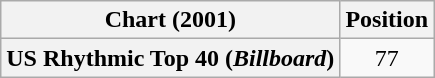<table class="wikitable plainrowheaders" style="text-align:center">
<tr>
<th>Chart (2001)</th>
<th>Position</th>
</tr>
<tr>
<th scope="row">US Rhythmic Top 40 (<em>Billboard</em>)</th>
<td>77</td>
</tr>
</table>
